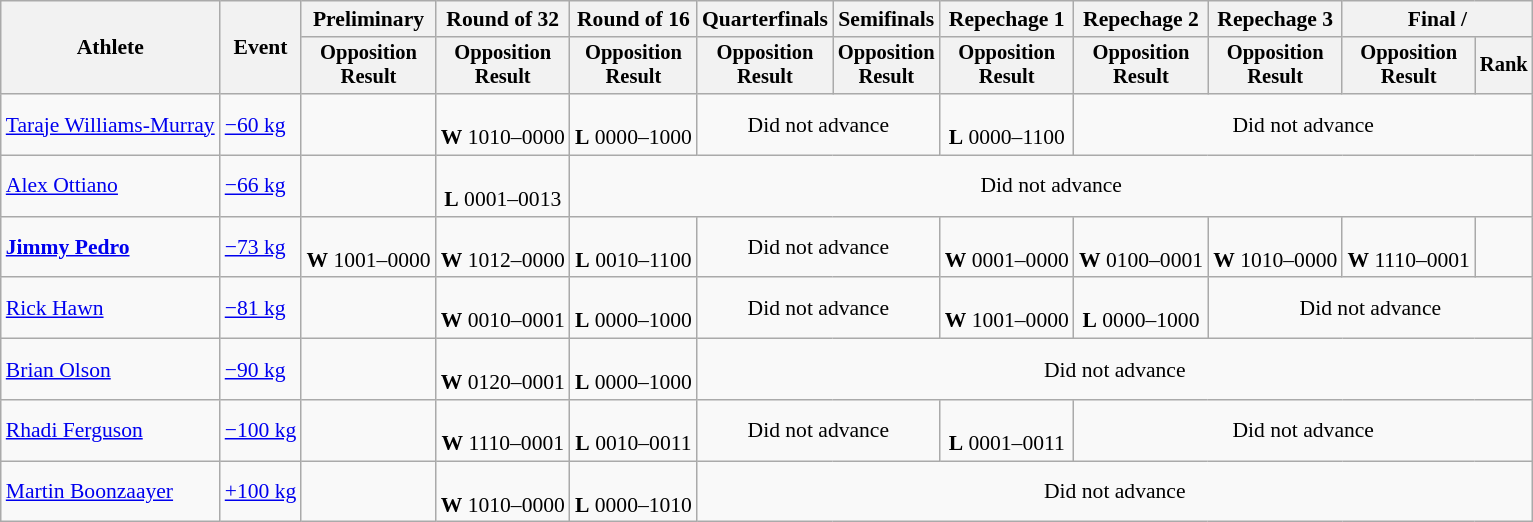<table class=wikitable style=font-size:90%;text-align:center>
<tr>
<th rowspan=2>Athlete</th>
<th rowspan=2>Event</th>
<th>Preliminary</th>
<th>Round of 32</th>
<th>Round of 16</th>
<th>Quarterfinals</th>
<th>Semifinals</th>
<th>Repechage 1</th>
<th>Repechage 2</th>
<th>Repechage 3</th>
<th colspan=2>Final / </th>
</tr>
<tr style=font-size:95%>
<th>Opposition<br>Result</th>
<th>Opposition<br>Result</th>
<th>Opposition<br>Result</th>
<th>Opposition<br>Result</th>
<th>Opposition<br>Result</th>
<th>Opposition<br>Result</th>
<th>Opposition<br>Result</th>
<th>Opposition<br>Result</th>
<th>Opposition<br>Result</th>
<th>Rank</th>
</tr>
<tr>
<td align=left><a href='#'>Taraje Williams-Murray</a></td>
<td align=left><a href='#'>−60 kg</a></td>
<td></td>
<td><br><strong>W</strong> 1010–0000</td>
<td><br><strong>L</strong> 0000–1000</td>
<td colspan=2>Did not advance</td>
<td><br><strong>L</strong> 0000–1100</td>
<td colspan=4>Did not advance</td>
</tr>
<tr>
<td align=left><a href='#'>Alex Ottiano</a></td>
<td align=left><a href='#'>−66 kg</a></td>
<td></td>
<td><br><strong>L</strong> 0001–0013</td>
<td colspan=8>Did not advance</td>
</tr>
<tr>
<td align=left><strong><a href='#'>Jimmy Pedro</a></strong></td>
<td align=left><a href='#'>−73 kg</a></td>
<td><br><strong>W</strong> 1001–0000</td>
<td><br><strong>W</strong> 1012–0000</td>
<td><br><strong>L</strong> 0010–1100</td>
<td colspan=2>Did not advance</td>
<td><br><strong>W</strong> 0001–0000</td>
<td><br><strong>W</strong> 0100–0001</td>
<td><br><strong>W</strong> 1010–0000</td>
<td><br><strong>W</strong> 1110–0001</td>
<td></td>
</tr>
<tr>
<td align=left><a href='#'>Rick Hawn</a></td>
<td align=left><a href='#'>−81 kg</a></td>
<td></td>
<td><br><strong>W</strong> 0010–0001</td>
<td><br><strong>L</strong> 0000–1000</td>
<td colspan=2>Did not advance</td>
<td><br><strong>W</strong> 1001–0000</td>
<td><br><strong>L</strong> 0000–1000</td>
<td colspan=3>Did not advance</td>
</tr>
<tr>
<td align=left><a href='#'>Brian Olson</a></td>
<td align=left><a href='#'>−90 kg</a></td>
<td></td>
<td><br><strong>W</strong> 0120–0001</td>
<td><br><strong>L</strong> 0000–1000</td>
<td colspan=7>Did not advance</td>
</tr>
<tr>
<td align=left><a href='#'>Rhadi Ferguson</a></td>
<td align=left><a href='#'>−100 kg</a></td>
<td></td>
<td><br><strong>W</strong> 1110–0001</td>
<td><br><strong>L</strong> 0010–0011</td>
<td colspan=2>Did not advance</td>
<td><br><strong>L</strong> 0001–0011</td>
<td colspan=4>Did not advance</td>
</tr>
<tr>
<td align=left><a href='#'>Martin Boonzaayer</a></td>
<td align=left><a href='#'>+100 kg</a></td>
<td></td>
<td><br><strong>W</strong> 1010–0000</td>
<td><br><strong>L</strong> 0000–1010</td>
<td colspan=7>Did not advance</td>
</tr>
</table>
